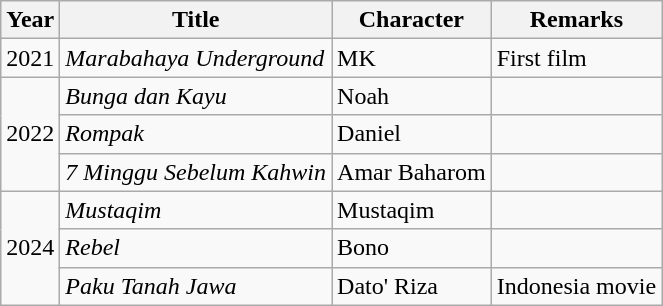<table class="wikitable">
<tr>
<th>Year</th>
<th>Title</th>
<th>Character</th>
<th>Remarks</th>
</tr>
<tr>
<td>2021</td>
<td><em>Marabahaya Underground</em></td>
<td>MK</td>
<td>First film</td>
</tr>
<tr>
<td rowspan="3">2022</td>
<td><em>Bunga dan Kayu</em></td>
<td>Noah</td>
<td></td>
</tr>
<tr>
<td><em>Rompak</em></td>
<td>Daniel</td>
<td></td>
</tr>
<tr>
<td><em>7 Minggu Sebelum Kahwin</em></td>
<td>Amar Baharom</td>
<td></td>
</tr>
<tr>
<td rowspan="3">2024</td>
<td><em>Mustaqim</em></td>
<td>Mustaqim</td>
<td></td>
</tr>
<tr>
<td><em>Rebel</em></td>
<td>Bono</td>
<td></td>
</tr>
<tr>
<td><em>Paku Tanah Jawa</em></td>
<td>Dato' Riza</td>
<td>Indonesia movie</td>
</tr>
</table>
